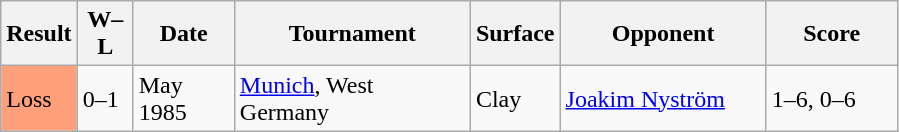<table class="sortable wikitable">
<tr>
<th style="width:35px">Result</th>
<th style="width:30px" class="unsortable">W–L</th>
<th style="width:60px">Date</th>
<th style="width:150px">Tournament</th>
<th style="width:50px">Surface</th>
<th style="width:130px">Opponent</th>
<th style="width:80px" class="unsortable">Score</th>
</tr>
<tr>
<td style="background:#ffa07a;">Loss</td>
<td>0–1</td>
<td>May 1985</td>
<td><a href='#'>Munich</a>, West Germany</td>
<td>Clay</td>
<td> <a href='#'>Joakim Nyström</a></td>
<td>1–6, 0–6</td>
</tr>
</table>
